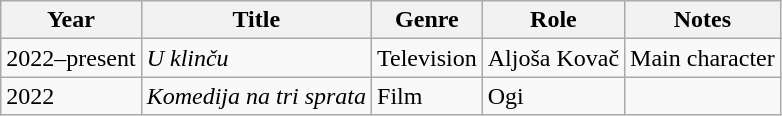<table class="wikitable">
<tr>
<th>Year</th>
<th>Title</th>
<th>Genre</th>
<th>Role</th>
<th>Notes</th>
</tr>
<tr>
<td>2022–present</td>
<td><em>U klinču</em></td>
<td>Television</td>
<td>Aljoša Kovač</td>
<td>Main character</td>
</tr>
<tr>
<td>2022</td>
<td><em>Komedija na tri sprata</em></td>
<td>Film</td>
<td>Ogi</td>
</tr>
</table>
